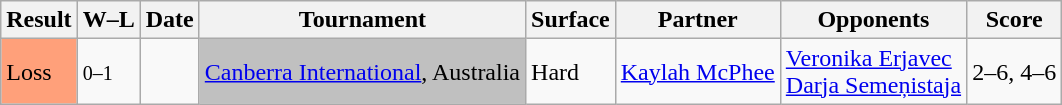<table class="sortable wikitable">
<tr>
<th>Result</th>
<th class="unsortable">W–L</th>
<th>Date</th>
<th>Tournament</th>
<th>Surface</th>
<th>Partner</th>
<th>Opponents</th>
<th class="unsortable">Score</th>
</tr>
<tr>
<td bgcolor=FFA07A>Loss</td>
<td><small>0–1</small></td>
<td><a href='#'></a></td>
<td bgcolor=silver><a href='#'>Canberra International</a>, Australia</td>
<td>Hard</td>
<td> <a href='#'>Kaylah McPhee</a></td>
<td> <a href='#'>Veronika Erjavec</a> <br>  <a href='#'>Darja Semeņistaja</a></td>
<td>2–6, 4–6</td>
</tr>
</table>
